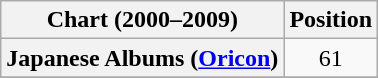<table class="wikitable plainrowheaders">
<tr>
<th>Chart (2000–2009)</th>
<th>Position</th>
</tr>
<tr>
<th scope="row">Japanese Albums (<a href='#'>Oricon</a>)</th>
<td style="text-align:center;">61</td>
</tr>
<tr>
</tr>
</table>
